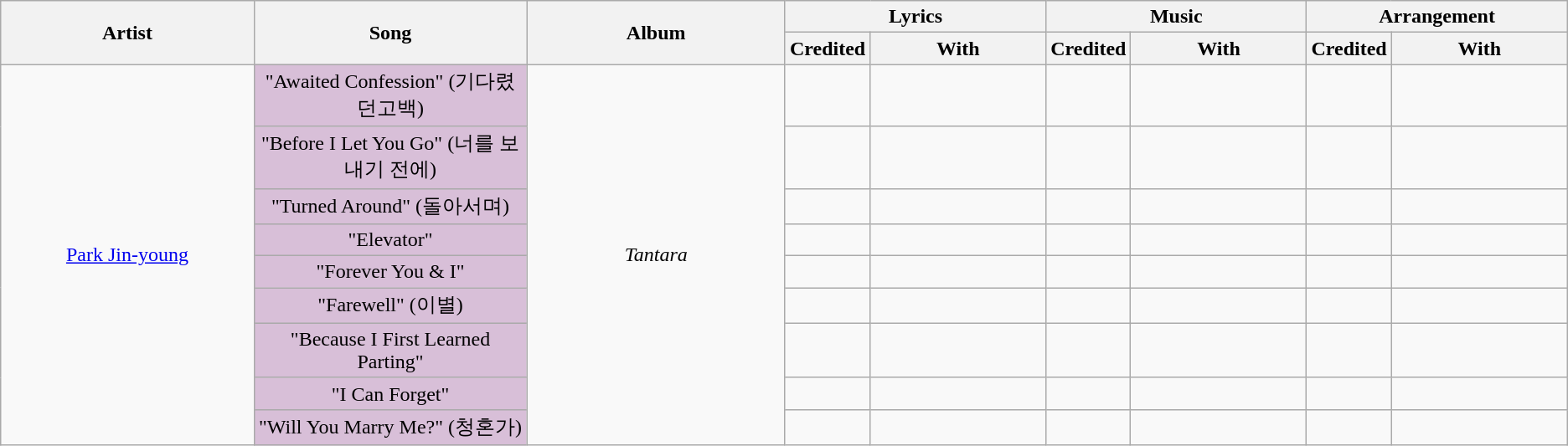<table class="wikitable plainrowheaders" style="text-align:center;">
<tr>
<th rowspan="2" width="300px">Artist</th>
<th rowspan="2" width="300px">Song</th>
<th rowspan="2" width="300px">Album</th>
<th colspan="2">Lyrics</th>
<th colspan="2">Music</th>
<th colspan="2">Arrangement</th>
</tr>
<tr>
<th width="50px">Credited</th>
<th width="200px">With</th>
<th width="50px">Credited</th>
<th width="200px">With</th>
<th width="50px">Credited</th>
<th width="200px">With</th>
</tr>
<tr>
<td rowspan="9"><a href='#'>Park Jin-young</a></td>
<td style="background-color:#D8BFD8">"Awaited Confession" (기다렸던고백)</td>
<td rowspan="9"><em>Tantara</em></td>
<td></td>
<td></td>
<td></td>
<td></td>
<td></td>
<td></td>
</tr>
<tr>
<td style="background-color:#D8BFD8">"Before I Let You Go" (너를 보내기 전에)</td>
<td></td>
<td></td>
<td></td>
<td></td>
<td></td>
<td></td>
</tr>
<tr>
<td style="background-color:#D8BFD8">"Turned Around" (돌아서며)</td>
<td></td>
<td></td>
<td></td>
<td></td>
<td></td>
<td></td>
</tr>
<tr>
<td style="background-color:#D8BFD8">"Elevator"</td>
<td></td>
<td></td>
<td></td>
<td></td>
<td></td>
<td></td>
</tr>
<tr>
<td style="background-color:#D8BFD8">"Forever You & I"</td>
<td></td>
<td></td>
<td></td>
<td></td>
<td></td>
<td></td>
</tr>
<tr>
<td style="background-color:#D8BFD8">"Farewell" (이별)</td>
<td></td>
<td></td>
<td></td>
<td></td>
<td></td>
<td></td>
</tr>
<tr>
<td style="background-color:#D8BFD8">"Because I First Learned Parting"</td>
<td></td>
<td></td>
<td></td>
<td></td>
<td></td>
<td></td>
</tr>
<tr>
<td style="background-color:#D8BFD8">"I Can Forget"</td>
<td></td>
<td></td>
<td></td>
<td></td>
<td></td>
<td></td>
</tr>
<tr>
<td style="background-color:#D8BFD8">"Will You Marry Me?" (청혼가)</td>
<td></td>
<td></td>
<td></td>
<td></td>
<td></td>
<td></td>
</tr>
</table>
